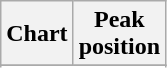<table class="wikitable plainrowheaders">
<tr>
<th>Chart</th>
<th>Peak<br>position</th>
</tr>
<tr>
</tr>
<tr>
</tr>
</table>
